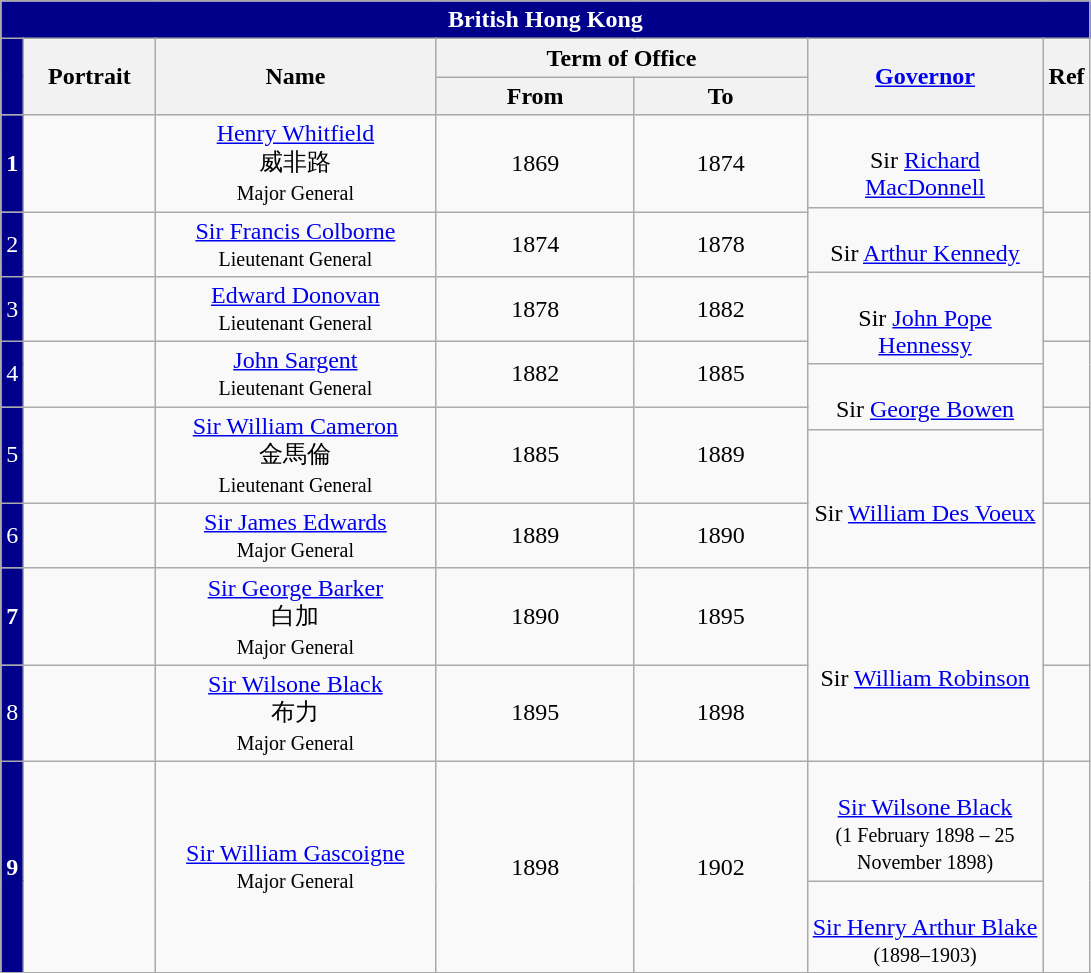<table class="wikitable" style="text-align:center">
<tr>
<th colspan="7" align="center" style="background:darkblue; color:white;"> British Hong Kong <strong></strong></th>
</tr>
<tr>
<th rowspan="2" align="center" style="background:darkblue; color:white;"><strong></strong></th>
<th rowspan="2" width="80px">Portrait</th>
<th rowspan="2" width="180px">Name</th>
<th colspan="2" width="240px">Term of Office</th>
<th rowspan="2" width="150px"><a href='#'>Governor</a></th>
<th rowspan="2">Ref</th>
</tr>
<tr>
<th>From</th>
<th>To</th>
</tr>
<tr>
<th rowspan="2" align="center" style="background:darkblue; color:white;">1</th>
<td rowspan="2"></td>
<td rowspan="2"><a href='#'>Henry Whitfield</a><br>威非路<br><small>Major General</small></td>
<td rowspan="2">1869</td>
<td rowspan="2">1874</td>
<td><br>Sir <a href='#'>Richard MacDonnell</a><br></td>
<td rowspan="2"></td>
</tr>
<tr>
<td rowspan="2"><br>Sir <a href='#'>Arthur Kennedy</a><br></td>
</tr>
<tr>
<td rowspan="2" align="center" style="background:darkblue; color:white;">2</td>
<td rowspan="2"></td>
<td rowspan="2"><a href='#'>Sir Francis Colborne</a><br><small>Lieutenant General</small></td>
<td rowspan="2">1874</td>
<td rowspan="2">1878</td>
<td rowspan="2"></td>
</tr>
<tr>
<td rowspan="3"><br>Sir <a href='#'>John Pope Hennessy</a><br></td>
</tr>
<tr>
<td align="center" style="background:darkblue; color:white;">3</td>
<td></td>
<td><a href='#'>Edward Donovan</a><br><small>Lieutenant General</small></td>
<td>1878</td>
<td>1882</td>
<td></td>
</tr>
<tr>
<td rowspan="2" align="center" style="background:darkblue; color:white;">4</td>
<td rowspan="2"></td>
<td rowspan="2"><a href='#'>John Sargent</a><br><small>Lieutenant General</small></td>
<td rowspan="2">1882</td>
<td rowspan="2">1885</td>
<td rowspan="2"></td>
</tr>
<tr>
<td rowspan="2"><br>Sir <a href='#'>George Bowen</a><br></td>
</tr>
<tr>
<td rowspan="2" align="center" style="background:darkblue; color:white;">5</td>
<td rowspan="2"></td>
<td rowspan="2"><a href='#'>Sir William Cameron</a><br>金馬倫<br><small>Lieutenant General</small></td>
<td rowspan="2">1885</td>
<td rowspan="2">1889</td>
<td rowspan="2"></td>
</tr>
<tr>
<td rowspan="3"><br>Sir <a href='#'>William Des Voeux</a><br></td>
</tr>
<tr>
<td align="center" style="background:darkblue; color:white;">6</td>
<td></td>
<td><a href='#'>Sir James Edwards</a><br><small>Major General</small></td>
<td>1889</td>
<td>1890</td>
<td></td>
</tr>
<tr>
<th rowspan="2" align="center" style="background:darkblue; color:white;">7</th>
<td rowspan="2"></td>
<td rowspan="2"><a href='#'>Sir George Barker</a><br>白加<br><small>Major General</small></td>
<td rowspan="2">1890</td>
<td rowspan="2">1895</td>
<td rowspan="2"></td>
</tr>
<tr>
<td rowspan="3"><br>Sir <a href='#'>William Robinson</a><br></td>
</tr>
<tr>
<td align="center" style="background:darkblue; color:white;">8</td>
<td></td>
<td><a href='#'>Sir Wilsone Black</a><br>布力<br><small>Major General</small></td>
<td>1895</td>
<td>1898</td>
<td></td>
</tr>
<tr>
<th rowspan="3" align="center" style="background:darkblue; color:white;">9</th>
<td rowspan="3"></td>
<td rowspan="3"><a href='#'>Sir William Gascoigne</a><br><small>Major General</small></td>
<td rowspan="3">1898</td>
<td rowspan="3">1902</td>
<td rowspan="3"></td>
</tr>
<tr>
<td><br><a href='#'>Sir Wilsone Black</a><br><small>(1 February 1898 – 25 November 1898)</small></td>
</tr>
<tr>
<td><br><a href='#'>Sir Henry Arthur Blake</a><br><small>(1898–1903)</small></td>
</tr>
<tr>
</tr>
</table>
